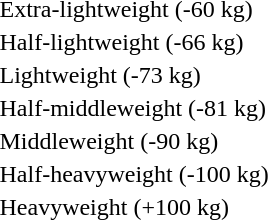<table>
<tr>
<td rowspan=2>Extra-lightweight (-60 kg)</td>
<td rowspan=2></td>
<td rowspan=2></td>
<td></td>
</tr>
<tr>
<td></td>
</tr>
<tr>
<td rowspan=2>Half-lightweight (-66 kg)</td>
<td rowspan=2></td>
<td rowspan=2></td>
<td></td>
</tr>
<tr>
<td></td>
</tr>
<tr>
<td rowspan=2>Lightweight (-73 kg)</td>
<td rowspan=2></td>
<td rowspan=2></td>
<td></td>
</tr>
<tr>
<td></td>
</tr>
<tr>
<td rowspan=2>Half-middleweight (-81 kg)</td>
<td rowspan=2></td>
<td rowspan=2></td>
<td></td>
</tr>
<tr>
<td></td>
</tr>
<tr>
<td rowspan=2>Middleweight (-90 kg)</td>
<td rowspan=2></td>
<td rowspan=2></td>
<td></td>
</tr>
<tr>
<td></td>
</tr>
<tr>
<td rowspan=2>Half-heavyweight  (-100 kg)</td>
<td rowspan=2></td>
<td rowspan=2></td>
<td></td>
</tr>
<tr>
<td></td>
</tr>
<tr>
<td rowspan=2>Heavyweight (+100 kg)</td>
<td rowspan=2></td>
<td rowspan=2></td>
<td></td>
</tr>
<tr>
<td></td>
</tr>
</table>
